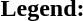<table class="toccolours" style="font-size:100%; white-space:nowrap;">
<tr>
<td><strong>Legend:</strong></td>
<td>      </td>
</tr>
<tr>
<td></td>
</tr>
<tr>
<td></td>
</tr>
</table>
